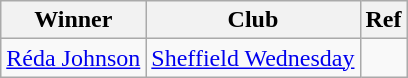<table class="wikitable">
<tr>
<th>Winner</th>
<th>Club</th>
<th>Ref</th>
</tr>
<tr>
<td> <a href='#'>Réda Johnson</a></td>
<td><a href='#'>Sheffield Wednesday</a></td>
<td></td>
</tr>
</table>
